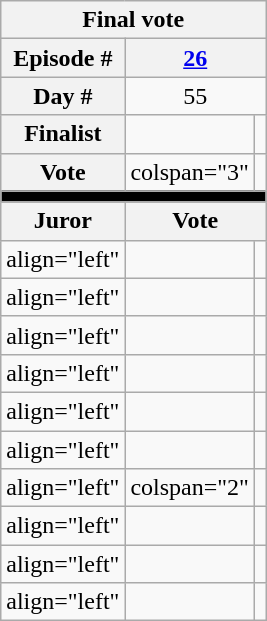<table class="wikitable nowrap" style="text-align:center; font-size:100%">
<tr>
<th colspan="4">Final vote</th>
</tr>
<tr>
<th>Episode #</th>
<th colspan="2"><a href='#'>26</a></th>
</tr>
<tr>
<th>Day #</th>
<td colspan="2">55</td>
</tr>
<tr>
<th>Finalist</th>
<td></td>
<td></td>
</tr>
<tr>
<th>Vote</th>
<td>colspan="3" </td>
</tr>
<tr>
<td colspan="3" bgcolor="black"></td>
</tr>
<tr>
<th>Juror</th>
<th colspan="2">Vote</th>
</tr>
<tr>
<td>align="left" </td>
<td></td>
<td></td>
</tr>
<tr>
<td>align="left" </td>
<td></td>
<td></td>
</tr>
<tr>
<td>align="left" </td>
<td></td>
<td></td>
</tr>
<tr>
<td>align="left" </td>
<td></td>
<td></td>
</tr>
<tr>
<td>align="left" </td>
<td></td>
<td></td>
</tr>
<tr>
<td>align="left" </td>
<td></td>
<td></td>
</tr>
<tr>
<td>align="left" </td>
<td>colspan="2" </td>
</tr>
<tr>
<td>align="left" </td>
<td></td>
<td></td>
</tr>
<tr>
<td>align="left" </td>
<td></td>
<td></td>
</tr>
<tr>
<td>align="left" </td>
<td></td>
<td></td>
</tr>
</table>
